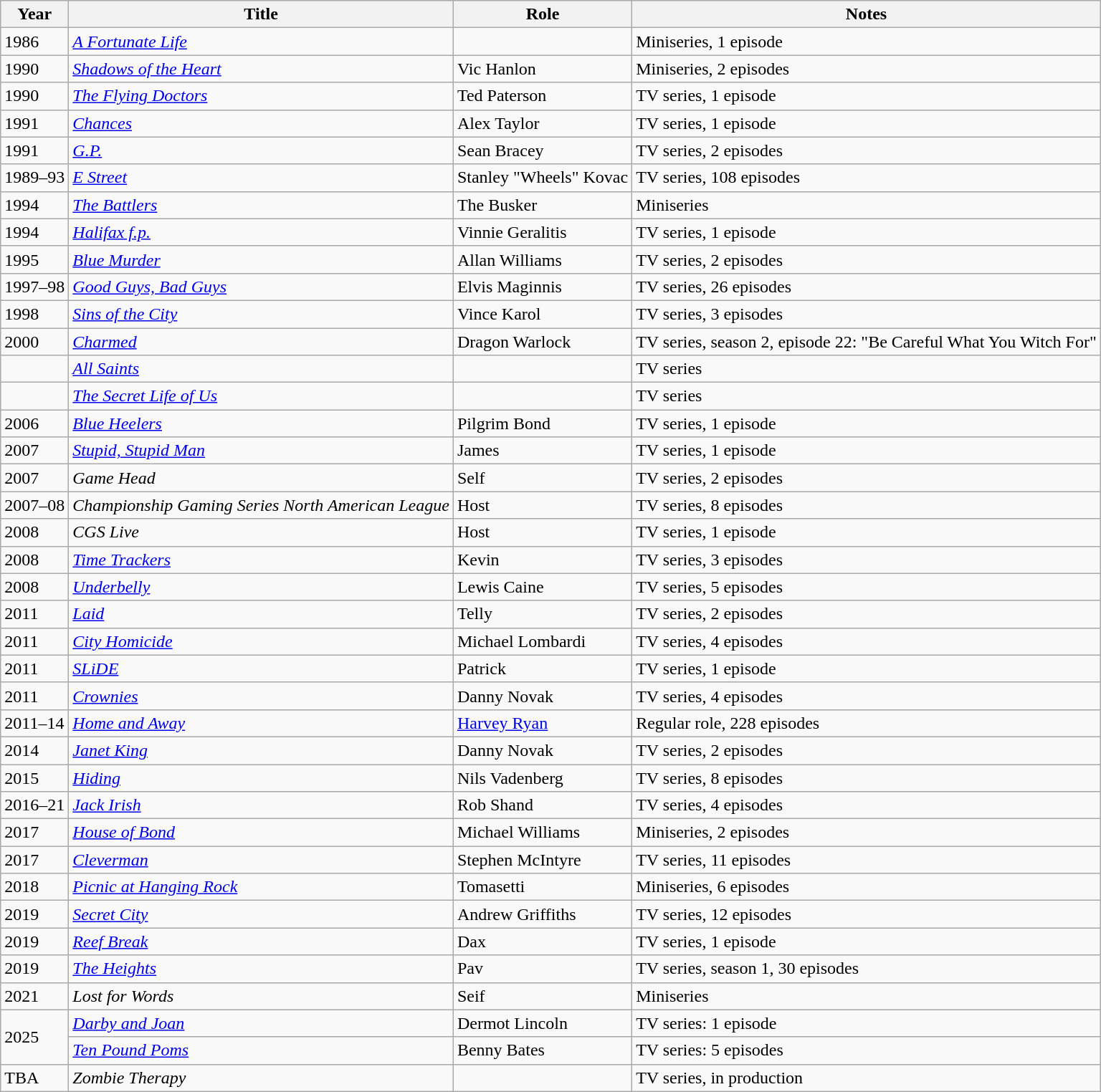<table class="wikitable plainrowheaders sortable">
<tr>
<th>Year</th>
<th>Title</th>
<th>Role</th>
<th>Notes</th>
</tr>
<tr>
<td>1986</td>
<td><em><a href='#'>A Fortunate Life</a></em></td>
<td></td>
<td>Miniseries, 1 episode</td>
</tr>
<tr>
<td>1990</td>
<td><em><a href='#'>Shadows of the Heart</a></em></td>
<td>Vic Hanlon</td>
<td>Miniseries, 2 episodes</td>
</tr>
<tr>
<td>1990</td>
<td><em><a href='#'>The Flying Doctors</a></em></td>
<td>Ted Paterson</td>
<td>TV series, 1 episode</td>
</tr>
<tr>
<td>1991</td>
<td><em><a href='#'>Chances</a></em></td>
<td>Alex Taylor</td>
<td>TV series, 1 episode</td>
</tr>
<tr>
<td>1991</td>
<td><em><a href='#'>G.P.</a></em></td>
<td>Sean Bracey</td>
<td>TV series, 2 episodes</td>
</tr>
<tr>
<td>1989–93</td>
<td><em><a href='#'>E Street</a></em></td>
<td>Stanley "Wheels" Kovac</td>
<td>TV series, 108 episodes</td>
</tr>
<tr>
<td>1994</td>
<td><em><a href='#'>The Battlers</a></em></td>
<td>The Busker</td>
<td>Miniseries</td>
</tr>
<tr>
<td>1994</td>
<td><em><a href='#'>Halifax f.p.</a></em></td>
<td>Vinnie Geralitis</td>
<td>TV series, 1 episode</td>
</tr>
<tr>
<td>1995</td>
<td><em><a href='#'>Blue Murder</a></em></td>
<td>Allan Williams</td>
<td>TV series, 2 episodes</td>
</tr>
<tr>
<td>1997–98</td>
<td><em><a href='#'>Good Guys, Bad Guys</a></em></td>
<td>Elvis Maginnis</td>
<td>TV series, 26 episodes</td>
</tr>
<tr>
<td>1998</td>
<td><em><a href='#'>Sins of the City</a></em></td>
<td>Vince Karol</td>
<td>TV series, 3 episodes</td>
</tr>
<tr>
<td>2000</td>
<td><em><a href='#'>Charmed</a></em></td>
<td>Dragon Warlock</td>
<td>TV series, season 2, episode 22: "Be Careful What You Witch For"</td>
</tr>
<tr>
<td></td>
<td><em><a href='#'>All Saints</a></em></td>
<td></td>
<td>TV series</td>
</tr>
<tr>
<td></td>
<td><em><a href='#'>The Secret Life of Us</a></em></td>
<td></td>
<td>TV series</td>
</tr>
<tr>
<td>2006</td>
<td><em><a href='#'>Blue Heelers</a></em></td>
<td>Pilgrim Bond</td>
<td>TV series, 1 episode</td>
</tr>
<tr>
<td>2007</td>
<td><em><a href='#'>Stupid, Stupid Man</a></em></td>
<td>James</td>
<td>TV series, 1 episode</td>
</tr>
<tr>
<td>2007</td>
<td><em>Game Head</em></td>
<td>Self</td>
<td>TV series, 2 episodes</td>
</tr>
<tr>
<td>2007–08</td>
<td><em>Championship Gaming Series North American League</em></td>
<td>Host</td>
<td>TV series, 8 episodes</td>
</tr>
<tr>
<td>2008</td>
<td><em>CGS Live</em></td>
<td>Host</td>
<td>TV series, 1 episode</td>
</tr>
<tr>
<td>2008</td>
<td><em><a href='#'>Time Trackers</a></em></td>
<td>Kevin</td>
<td>TV series, 3 episodes</td>
</tr>
<tr>
<td>2008</td>
<td><em><a href='#'>Underbelly</a></em></td>
<td>Lewis Caine</td>
<td>TV series, 5 episodes</td>
</tr>
<tr>
<td>2011</td>
<td><em><a href='#'>Laid</a></em></td>
<td>Telly</td>
<td>TV series, 2 episodes</td>
</tr>
<tr>
<td>2011</td>
<td><em><a href='#'>City Homicide</a></em></td>
<td>Michael Lombardi</td>
<td>TV series, 4 episodes</td>
</tr>
<tr>
<td>2011</td>
<td><em><a href='#'>SLiDE</a></em></td>
<td>Patrick</td>
<td>TV series, 1 episode</td>
</tr>
<tr>
<td>2011</td>
<td><em><a href='#'>Crownies</a></em></td>
<td>Danny Novak</td>
<td>TV series, 4 episodes</td>
</tr>
<tr>
<td>2011–14</td>
<td><em><a href='#'>Home and Away</a></em></td>
<td><a href='#'>Harvey Ryan</a></td>
<td>Regular role, 228 episodes</td>
</tr>
<tr>
<td>2014</td>
<td><em><a href='#'>Janet King</a></em></td>
<td>Danny Novak</td>
<td>TV series, 2 episodes</td>
</tr>
<tr>
<td>2015</td>
<td><em><a href='#'>Hiding</a></em></td>
<td>Nils Vadenberg</td>
<td>TV series, 8 episodes</td>
</tr>
<tr>
<td>2016–21</td>
<td><em><a href='#'>Jack Irish</a></em></td>
<td>Rob Shand</td>
<td>TV series, 4 episodes</td>
</tr>
<tr>
<td>2017</td>
<td><em><a href='#'>House of Bond</a></em></td>
<td>Michael Williams</td>
<td>Miniseries, 2 episodes</td>
</tr>
<tr>
<td>2017</td>
<td><em><a href='#'>Cleverman</a></em></td>
<td>Stephen McIntyre</td>
<td>TV series, 11 episodes</td>
</tr>
<tr>
<td>2018</td>
<td><em><a href='#'>Picnic at Hanging Rock</a></em></td>
<td>Tomasetti</td>
<td>Miniseries, 6 episodes</td>
</tr>
<tr>
<td>2019</td>
<td><em><a href='#'>Secret City</a></em></td>
<td>Andrew Griffiths</td>
<td>TV series, 12 episodes</td>
</tr>
<tr>
<td>2019</td>
<td><em><a href='#'>Reef Break</a></em></td>
<td>Dax</td>
<td>TV series, 1 episode</td>
</tr>
<tr>
<td>2019</td>
<td><em><a href='#'>The Heights</a></em></td>
<td>Pav</td>
<td>TV series, season 1, 30 episodes</td>
</tr>
<tr>
<td>2021</td>
<td><em>Lost for Words</em></td>
<td>Seif</td>
<td>Miniseries</td>
</tr>
<tr>
<td rowspan="2">2025</td>
<td><a href='#'><em>Darby and Joan</em></a></td>
<td>Dermot Lincoln</td>
<td>TV series: 1 episode</td>
</tr>
<tr>
<td><a href='#'><em>Ten Pound Poms</em></a></td>
<td>Benny Bates</td>
<td>TV series: 5 episodes</td>
</tr>
<tr>
<td>TBA</td>
<td><em>Zombie Therapy</em></td>
<td></td>
<td>TV series, in production</td>
</tr>
</table>
